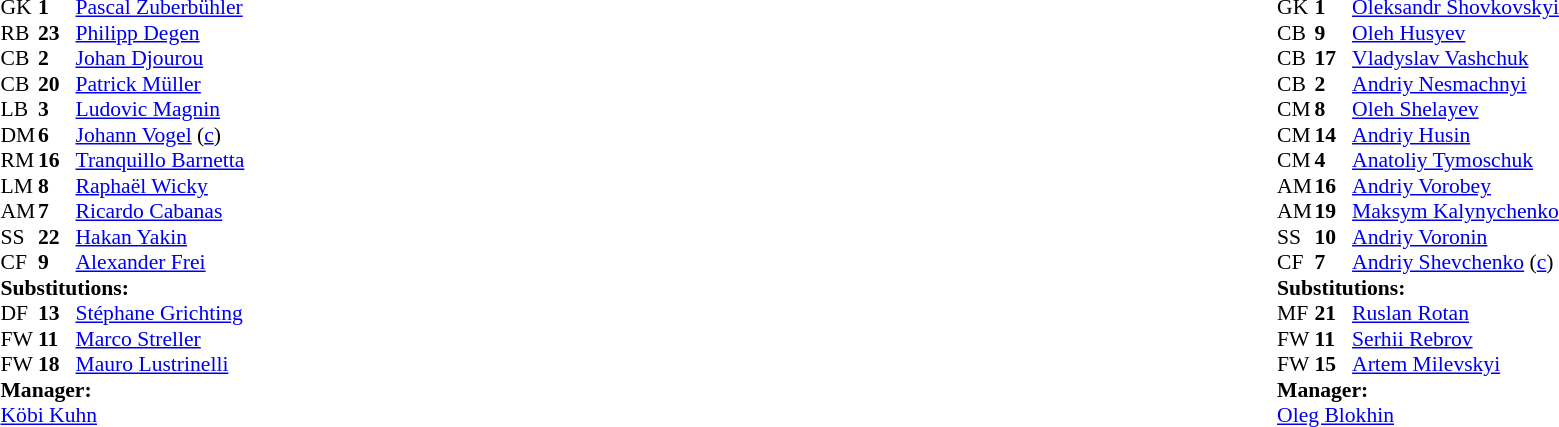<table width="100%">
<tr>
<td valign="top" width="40%"><br><table style="font-size: 90%" cellspacing="0" cellpadding="0">
<tr>
<th width="25"></th>
<th width="25"></th>
</tr>
<tr>
<td>GK</td>
<td><strong>1</strong></td>
<td><a href='#'>Pascal Zuberbühler</a></td>
</tr>
<tr>
<td>RB</td>
<td><strong>23</strong></td>
<td><a href='#'>Philipp Degen</a></td>
</tr>
<tr>
<td>CB</td>
<td><strong>2</strong></td>
<td><a href='#'>Johan Djourou</a></td>
<td></td>
<td></td>
</tr>
<tr>
<td>CB</td>
<td><strong>20</strong></td>
<td><a href='#'>Patrick Müller</a></td>
</tr>
<tr>
<td>LB</td>
<td><strong>3</strong></td>
<td><a href='#'>Ludovic Magnin</a></td>
</tr>
<tr>
<td>DM</td>
<td><strong>6</strong></td>
<td><a href='#'>Johann Vogel</a> (<a href='#'>c</a>)</td>
</tr>
<tr>
<td>RM</td>
<td><strong>16</strong></td>
<td><a href='#'>Tranquillo Barnetta</a></td>
<td></td>
</tr>
<tr>
<td>LM</td>
<td><strong>8</strong></td>
<td><a href='#'>Raphaël Wicky</a></td>
</tr>
<tr>
<td>AM</td>
<td><strong>7</strong></td>
<td><a href='#'>Ricardo Cabanas</a></td>
</tr>
<tr>
<td>SS</td>
<td><strong>22</strong></td>
<td><a href='#'>Hakan Yakin</a></td>
<td></td>
<td></td>
</tr>
<tr>
<td>CF</td>
<td><strong>9</strong></td>
<td><a href='#'>Alexander Frei</a></td>
<td></td>
<td></td>
</tr>
<tr>
<td colspan=3><strong>Substitutions:</strong></td>
</tr>
<tr>
<td>DF</td>
<td><strong>13</strong></td>
<td><a href='#'>Stéphane Grichting</a></td>
<td></td>
<td></td>
</tr>
<tr>
<td>FW</td>
<td><strong>11</strong></td>
<td><a href='#'>Marco Streller</a></td>
<td></td>
<td></td>
</tr>
<tr>
<td>FW</td>
<td><strong>18</strong></td>
<td><a href='#'>Mauro Lustrinelli</a></td>
<td></td>
<td></td>
</tr>
<tr>
<td colspan=3><strong>Manager:</strong></td>
</tr>
<tr>
<td colspan="4"><a href='#'>Köbi Kuhn</a></td>
</tr>
</table>
</td>
<td valign="top"></td>
<td valign="top" width="50%"><br><table style="font-size: 90%" cellspacing="0" cellpadding="0" align="center">
<tr>
<th width="25"></th>
<th width="25"></th>
</tr>
<tr>
<td>GK</td>
<td><strong>1</strong></td>
<td><a href='#'>Oleksandr Shovkovskyi</a></td>
</tr>
<tr>
<td>CB</td>
<td><strong>9</strong></td>
<td><a href='#'>Oleh Husyev</a></td>
</tr>
<tr>
<td>CB</td>
<td><strong>17</strong></td>
<td><a href='#'>Vladyslav Vashchuk</a></td>
</tr>
<tr>
<td>CB</td>
<td><strong>2</strong></td>
<td><a href='#'>Andriy Nesmachnyi</a></td>
</tr>
<tr>
<td>CM</td>
<td><strong>8</strong></td>
<td><a href='#'>Oleh Shelayev</a></td>
</tr>
<tr>
<td>CM</td>
<td><strong>14</strong></td>
<td><a href='#'>Andriy Husin</a></td>
</tr>
<tr>
<td>CM</td>
<td><strong>4</strong></td>
<td><a href='#'>Anatoliy Tymoschuk</a></td>
</tr>
<tr>
<td>AM</td>
<td><strong>16</strong></td>
<td><a href='#'>Andriy Vorobey</a></td>
<td></td>
<td></td>
</tr>
<tr>
<td>AM</td>
<td><strong>19</strong></td>
<td><a href='#'>Maksym Kalynychenko</a></td>
<td></td>
<td></td>
</tr>
<tr>
<td>SS</td>
<td><strong>10</strong></td>
<td><a href='#'>Andriy Voronin</a></td>
<td></td>
<td></td>
</tr>
<tr>
<td>CF</td>
<td><strong>7</strong></td>
<td><a href='#'>Andriy Shevchenko</a> (<a href='#'>c</a>)</td>
</tr>
<tr>
<td colspan=3><strong>Substitutions:</strong></td>
</tr>
<tr>
<td>MF</td>
<td><strong>21</strong></td>
<td><a href='#'>Ruslan Rotan</a></td>
<td></td>
<td></td>
</tr>
<tr>
<td>FW</td>
<td><strong>11</strong></td>
<td><a href='#'>Serhii Rebrov</a></td>
<td></td>
<td></td>
</tr>
<tr>
<td>FW</td>
<td><strong>15</strong></td>
<td><a href='#'>Artem Milevskyi</a></td>
<td></td>
<td></td>
</tr>
<tr>
<td colspan=3><strong>Manager:</strong></td>
</tr>
<tr>
<td colspan="4"><a href='#'>Oleg Blokhin</a></td>
</tr>
</table>
</td>
</tr>
</table>
